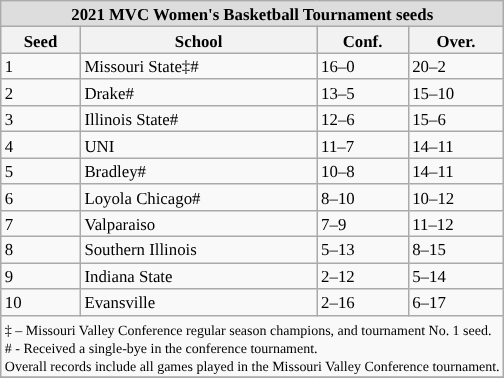<table class="wikitable" style="white-space:nowrap; font-size:70%;">
<tr>
<td colspan="4" style="text-align:center; background:#DDDDDD; font:#000000"><strong>2021 MVC Women's Basketball Tournament seeds</strong></td>
</tr>
<tr bgcolor="#efefef">
<th>Seed</th>
<th>School</th>
<th>Conf.</th>
<th>Over.</th>
</tr>
<tr>
<td>1</td>
<td>Missouri State‡#</td>
<td>16–0</td>
<td>20–2</td>
</tr>
<tr>
<td>2</td>
<td>Drake#</td>
<td>13–5</td>
<td>15–10</td>
</tr>
<tr>
<td>3</td>
<td>Illinois State#</td>
<td>12–6</td>
<td>15–6</td>
</tr>
<tr>
<td>4</td>
<td>UNI</td>
<td>11–7</td>
<td>14–11</td>
</tr>
<tr>
<td>5</td>
<td>Bradley#</td>
<td>10–8</td>
<td>14–11</td>
</tr>
<tr>
<td>6</td>
<td>Loyola Chicago#</td>
<td>8–10</td>
<td>10–12</td>
</tr>
<tr>
<td>7</td>
<td>Valparaiso</td>
<td>7–9</td>
<td>11–12</td>
</tr>
<tr>
<td>8</td>
<td>Southern Illinois</td>
<td>5–13</td>
<td>8–15</td>
</tr>
<tr>
<td>9</td>
<td>Indiana State</td>
<td>2–12</td>
<td>5–14</td>
</tr>
<tr>
<td>10</td>
<td>Evansville</td>
<td>2–16</td>
<td>6–17</td>
</tr>
<tr>
<td colspan="4" style="text-align:left;"><small>‡ – Missouri Valley Conference regular season champions, and tournament No. 1 seed.<br># - Received a single-bye in the conference tournament.<br>Overall records include all games played in the Missouri Valley Conference tournament.</small></td>
</tr>
<tr>
</tr>
</table>
